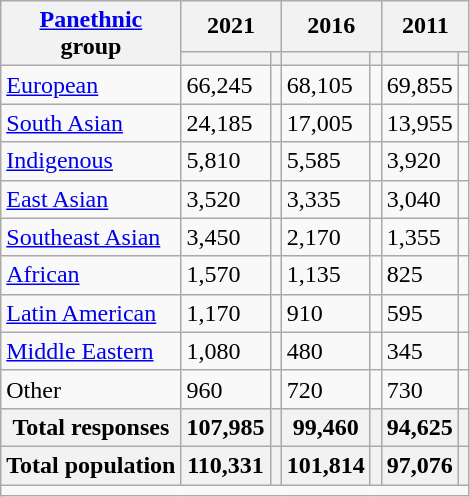<table class="wikitable collapsible sortable">
<tr>
<th rowspan="2"><a href='#'>Panethnic</a><br>group</th>
<th colspan="2">2021</th>
<th colspan="2">2016</th>
<th colspan="2">2011</th>
</tr>
<tr>
<th><a href='#'></a></th>
<th></th>
<th></th>
<th></th>
<th></th>
<th></th>
</tr>
<tr>
<td><a href='#'>European</a></td>
<td>66,245</td>
<td></td>
<td>68,105</td>
<td></td>
<td>69,855</td>
<td></td>
</tr>
<tr>
<td><a href='#'>South Asian</a></td>
<td>24,185</td>
<td></td>
<td>17,005</td>
<td></td>
<td>13,955</td>
<td></td>
</tr>
<tr>
<td><a href='#'>Indigenous</a></td>
<td>5,810</td>
<td></td>
<td>5,585</td>
<td></td>
<td>3,920</td>
<td></td>
</tr>
<tr>
<td><a href='#'>East Asian</a></td>
<td>3,520</td>
<td></td>
<td>3,335</td>
<td></td>
<td>3,040</td>
<td></td>
</tr>
<tr>
<td><a href='#'>Southeast Asian</a></td>
<td>3,450</td>
<td></td>
<td>2,170</td>
<td></td>
<td>1,355</td>
<td></td>
</tr>
<tr>
<td><a href='#'>African</a></td>
<td>1,570</td>
<td></td>
<td>1,135</td>
<td></td>
<td>825</td>
<td></td>
</tr>
<tr>
<td><a href='#'>Latin American</a></td>
<td>1,170</td>
<td></td>
<td>910</td>
<td></td>
<td>595</td>
<td></td>
</tr>
<tr>
<td><a href='#'>Middle Eastern</a></td>
<td>1,080</td>
<td></td>
<td>480</td>
<td></td>
<td>345</td>
<td></td>
</tr>
<tr>
<td>Other</td>
<td>960</td>
<td></td>
<td>720</td>
<td></td>
<td>730</td>
<td></td>
</tr>
<tr>
<th>Total responses</th>
<th>107,985</th>
<th></th>
<th>99,460</th>
<th></th>
<th>94,625</th>
<th></th>
</tr>
<tr>
<th>Total population</th>
<th>110,331</th>
<th></th>
<th>101,814</th>
<th></th>
<th>97,076</th>
<th></th>
</tr>
<tr class="sortbottom">
<td colspan="15"></td>
</tr>
</table>
